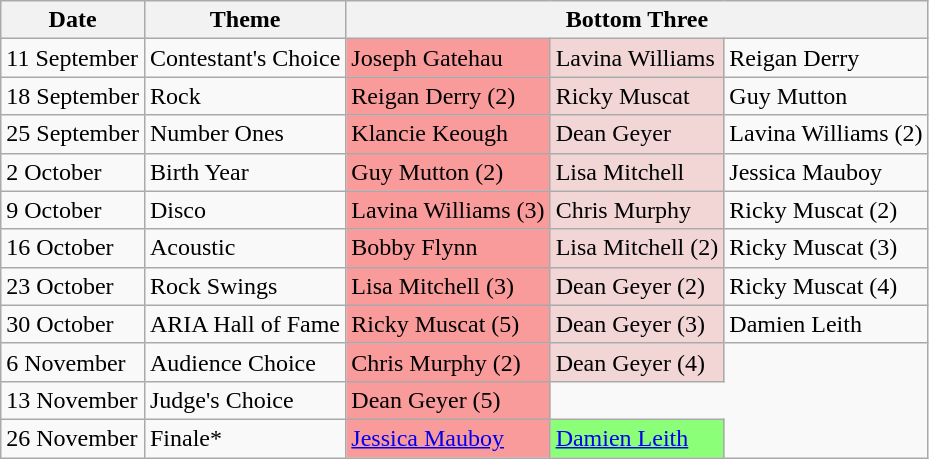<table class="wikitable">
<tr>
<th>Date</th>
<th>Theme</th>
<th colspan="3" style="text-align:center;">Bottom Three</th>
</tr>
<tr>
<td>11 September</td>
<td>Contestant's Choice</td>
<td style="background:#f99b9b;">Joseph Gatehau</td>
<td style="background:#f2d6d6;">Lavina Williams</td>
<td>Reigan Derry</td>
</tr>
<tr>
<td>18 September</td>
<td>Rock</td>
<td style="background:#f99b9b;">Reigan Derry (2)</td>
<td style="background:#f2d6d6;">Ricky Muscat</td>
<td>Guy Mutton</td>
</tr>
<tr>
<td>25 September</td>
<td>Number Ones</td>
<td style="background:#f99b9b;">Klancie Keough</td>
<td style="background:#f2d6d6;">Dean Geyer</td>
<td>Lavina Williams (2)</td>
</tr>
<tr>
<td>2 October</td>
<td>Birth Year</td>
<td style="background:#f99b9b;">Guy Mutton (2)</td>
<td style="background:#f2d6d6;">Lisa Mitchell</td>
<td>Jessica Mauboy</td>
</tr>
<tr>
<td>9 October</td>
<td>Disco</td>
<td style="background:#f99b9b;">Lavina Williams (3)</td>
<td style="background:#f2d6d6;">Chris Murphy</td>
<td>Ricky Muscat (2)</td>
</tr>
<tr>
<td>16 October</td>
<td>Acoustic</td>
<td style="background:#f99b9b;">Bobby Flynn</td>
<td style="background:#f2d6d6;">Lisa Mitchell (2)</td>
<td>Ricky Muscat (3)</td>
</tr>
<tr>
<td>23 October</td>
<td>Rock Swings</td>
<td style="background:#f99b9b;">Lisa Mitchell (3)</td>
<td style="background:#f2d6d6;">Dean Geyer (2)</td>
<td>Ricky Muscat (4)</td>
</tr>
<tr>
<td>30 October</td>
<td>ARIA Hall of Fame</td>
<td style="background:#f99b9b;">Ricky Muscat (5)</td>
<td style="background:#f2d6d6;">Dean Geyer (3)</td>
<td>Damien Leith</td>
</tr>
<tr>
<td>6 November</td>
<td>Audience Choice</td>
<td style="background:#f99b9b;">Chris Murphy (2)</td>
<td style="background:#f2d6d6;">Dean Geyer (4)</td>
</tr>
<tr>
<td>13 November</td>
<td>Judge's Choice</td>
<td style="background:#f99b9b;">Dean Geyer (5)</td>
</tr>
<tr>
<td>26 November</td>
<td>Finale*</td>
<td style="background:#f99b9b;"><a href='#'>Jessica Mauboy</a></td>
<td style="background:#8cff78;"><a href='#'>Damien Leith</a></td>
</tr>
</table>
